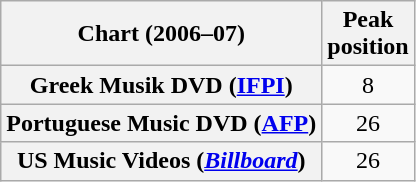<table class="wikitable sortable plainrowheaders" style="text-align:center">
<tr>
<th scope="col">Chart (2006–07)</th>
<th scope="col">Peak<br>position</th>
</tr>
<tr>
<th scope="row">Greek Musik DVD (<a href='#'>IFPI</a>)</th>
<td>8</td>
</tr>
<tr>
<th scope="row">Portuguese Music DVD (<a href='#'>AFP</a>)</th>
<td>26</td>
</tr>
<tr>
<th scope="row">US Music Videos (<a href='#'><em>Billboard</em></a>)</th>
<td>26</td>
</tr>
</table>
